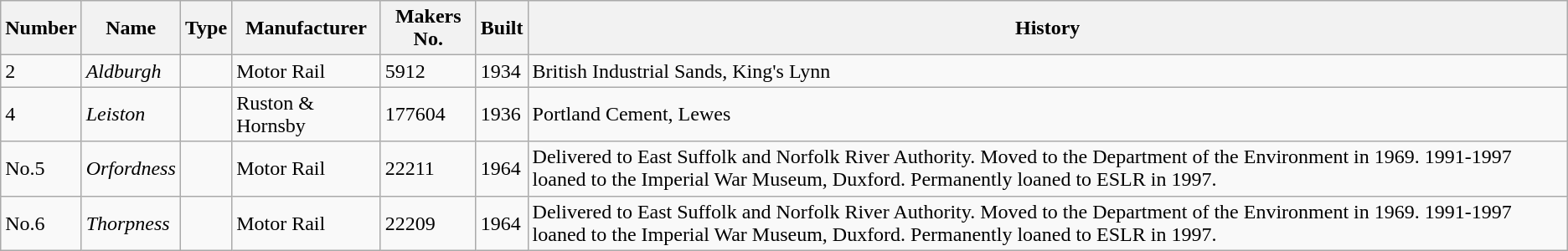<table class="wikitable">
<tr>
<th>Number</th>
<th>Name</th>
<th>Type</th>
<th>Manufacturer</th>
<th>Makers No.</th>
<th>Built</th>
<th>History</th>
</tr>
<tr>
<td>2</td>
<td><em>Aldburgh</em></td>
<td></td>
<td>Motor Rail</td>
<td>5912</td>
<td>1934</td>
<td>British Industrial Sands, King's Lynn</td>
</tr>
<tr>
<td>4</td>
<td><em>Leiston</em></td>
<td></td>
<td>Ruston & Hornsby</td>
<td>177604</td>
<td>1936</td>
<td>Portland Cement, Lewes</td>
</tr>
<tr>
<td>No.5</td>
<td><em>Orfordness</em></td>
<td></td>
<td>Motor Rail</td>
<td>22211</td>
<td>1964</td>
<td>Delivered to East Suffolk and Norfolk River Authority. Moved to the Department of the Environment in 1969. 1991-1997 loaned to the Imperial War Museum, Duxford. Permanently loaned to ESLR in 1997.</td>
</tr>
<tr>
<td>No.6</td>
<td><em>Thorpness</em></td>
<td></td>
<td>Motor Rail</td>
<td>22209</td>
<td>1964</td>
<td>Delivered to East Suffolk and Norfolk River Authority. Moved to the Department of the Environment in 1969. 1991-1997 loaned to the Imperial War Museum, Duxford. Permanently loaned to ESLR in 1997.</td>
</tr>
</table>
